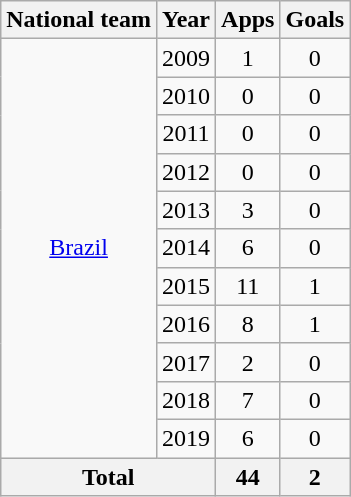<table class="wikitable" style="text-align:center">
<tr>
<th>National team</th>
<th>Year</th>
<th>Apps</th>
<th>Goals</th>
</tr>
<tr>
<td rowspan=11><a href='#'>Brazil</a></td>
<td>2009</td>
<td>1</td>
<td>0</td>
</tr>
<tr>
<td>2010</td>
<td>0</td>
<td>0</td>
</tr>
<tr>
<td>2011</td>
<td>0</td>
<td>0</td>
</tr>
<tr>
<td>2012</td>
<td>0</td>
<td>0</td>
</tr>
<tr>
<td>2013</td>
<td>3</td>
<td>0</td>
</tr>
<tr>
<td>2014</td>
<td>6</td>
<td>0</td>
</tr>
<tr>
<td>2015</td>
<td>11</td>
<td>1</td>
</tr>
<tr>
<td>2016</td>
<td>8</td>
<td>1</td>
</tr>
<tr>
<td>2017</td>
<td>2</td>
<td>0</td>
</tr>
<tr>
<td>2018</td>
<td>7</td>
<td>0</td>
</tr>
<tr>
<td>2019</td>
<td>6</td>
<td>0</td>
</tr>
<tr>
<th colspan=2>Total</th>
<th>44</th>
<th>2</th>
</tr>
</table>
